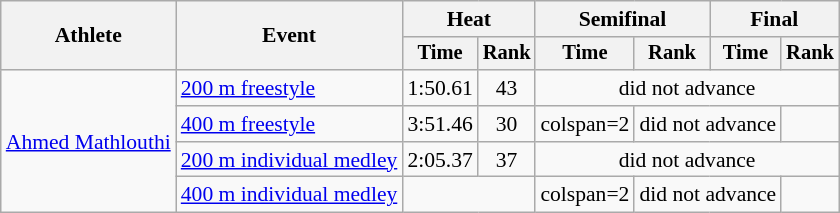<table class=wikitable style="font-size:90%">
<tr>
<th rowspan="2">Athlete</th>
<th rowspan="2">Event</th>
<th colspan="2">Heat</th>
<th colspan="2">Semifinal</th>
<th colspan="2">Final</th>
</tr>
<tr style="font-size:95%">
<th>Time</th>
<th>Rank</th>
<th>Time</th>
<th>Rank</th>
<th>Time</th>
<th>Rank</th>
</tr>
<tr align=center>
<td align=left rowspan=4><a href='#'>Ahmed Mathlouthi</a></td>
<td align=left><a href='#'>200 m freestyle</a></td>
<td>1:50.61</td>
<td>43</td>
<td colspan=4>did not advance</td>
</tr>
<tr align=center>
<td align=left><a href='#'>400 m freestyle</a></td>
<td>3:51.46</td>
<td>30</td>
<td>colspan=2 </td>
<td colspan=2>did not advance</td>
</tr>
<tr align=center>
<td align=left><a href='#'>200 m individual medley</a></td>
<td>2:05.37</td>
<td>37</td>
<td colspan=4>did not advance</td>
</tr>
<tr align=center>
<td align=left><a href='#'>400 m individual medley</a></td>
<td colspan=2></td>
<td>colspan=2 </td>
<td colspan=2>did not advance</td>
</tr>
</table>
